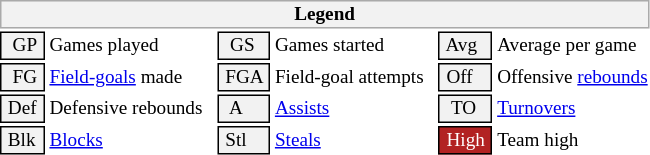<table class="toccolours" style="font-size: 80%; white-space: nowrap;">
<tr>
<th colspan="6" style="background-color: #F2F2F2; border: 1px solid #AAAAAA;">Legend</th>
</tr>
<tr>
<td style="background-color: #F2F2F2; border: 1px solid black;">  GP </td>
<td>Games played</td>
<td style="background-color: #F2F2F2; border: 1px solid black">  GS </td>
<td>Games started</td>
<td style="background-color: #F2F2F2; border: 1px solid black"> Avg </td>
<td>Average per game</td>
</tr>
<tr>
<td style="background-color: #F2F2F2; border: 1px solid black">  FG </td>
<td style="padding-right: 8px"><a href='#'>Field-goals</a> made</td>
<td style="background-color: #F2F2F2; border: 1px solid black"> FGA </td>
<td style="padding-right: 8px">Field-goal attempts</td>
<td style="background-color: #F2F2F2; border: 1px solid black;"> Off </td>
<td>Offensive <a href='#'>rebounds</a></td>
</tr>
<tr>
<td style="background-color: #F2F2F2; border: 1px solid black;"> Def </td>
<td style="padding-right: 8px">Defensive rebounds</td>
<td style="background-color: #F2F2F2; border: 1px solid black">  A </td>
<td style="padding-right: 8px"><a href='#'>Assists</a></td>
<td style="background-color: #F2F2F2; border: 1px solid black">  TO</td>
<td><a href='#'>Turnovers</a></td>
</tr>
<tr>
<td style="background-color: #F2F2F2; border: 1px solid black;"> Blk </td>
<td><a href='#'>Blocks</a></td>
<td style="background-color: #F2F2F2; border: 1px solid black"> Stl </td>
<td><a href='#'>Steals</a></td>
<td style="background:#B22222; color:#ffffff; border: 1px solid black"> High </td>
<td>Team high</td>
</tr>
<tr>
</tr>
</table>
